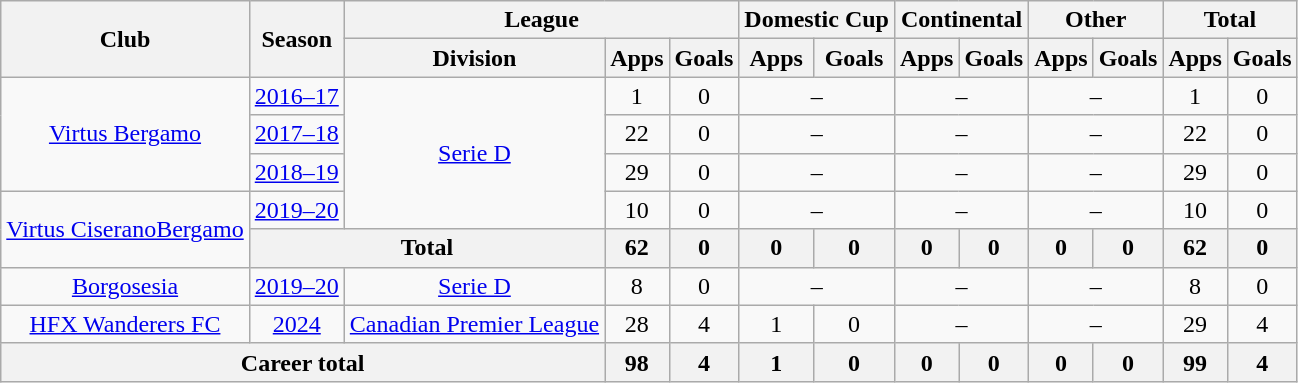<table class="wikitable" style="text-align: center">
<tr>
<th rowspan="2">Club</th>
<th rowspan="2">Season</th>
<th colspan="3">League</th>
<th colspan="2">Domestic Cup</th>
<th colspan="2">Continental</th>
<th colspan="2">Other</th>
<th colspan="2">Total</th>
</tr>
<tr>
<th>Division</th>
<th>Apps</th>
<th>Goals</th>
<th>Apps</th>
<th>Goals</th>
<th>Apps</th>
<th>Goals</th>
<th>Apps</th>
<th>Goals</th>
<th>Apps</th>
<th>Goals</th>
</tr>
<tr>
<td rowspan=3><a href='#'>Virtus Bergamo</a></td>
<td><a href='#'>2016–17</a></td>
<td rowspan=4><a href='#'>Serie D</a></td>
<td>1</td>
<td>0</td>
<td colspan="2">–</td>
<td colspan="2">–</td>
<td colspan="2">–</td>
<td>1</td>
<td>0</td>
</tr>
<tr>
<td><a href='#'>2017–18</a></td>
<td>22</td>
<td>0</td>
<td colspan="2">–</td>
<td colspan="2">–</td>
<td colspan="2">–</td>
<td>22</td>
<td>0</td>
</tr>
<tr>
<td><a href='#'>2018–19</a></td>
<td>29</td>
<td>0</td>
<td colspan="2">–</td>
<td colspan="2">–</td>
<td colspan="2">–</td>
<td>29</td>
<td>0</td>
</tr>
<tr>
<td rowspan=2><a href='#'>Virtus CiseranoBergamo</a></td>
<td><a href='#'>2019–20</a></td>
<td>10</td>
<td>0</td>
<td colspan="2">–</td>
<td colspan="2">–</td>
<td colspan="2">–</td>
<td>10</td>
<td>0</td>
</tr>
<tr>
<th colspan="2">Total</th>
<th>62</th>
<th>0</th>
<th>0</th>
<th>0</th>
<th>0</th>
<th>0</th>
<th>0</th>
<th>0</th>
<th>62</th>
<th>0</th>
</tr>
<tr>
<td><a href='#'>Borgosesia</a></td>
<td><a href='#'>2019–20</a></td>
<td><a href='#'>Serie D</a></td>
<td>8</td>
<td>0</td>
<td colspan="2">–</td>
<td colspan="2">–</td>
<td colspan="2">–</td>
<td>8</td>
<td>0</td>
</tr>
<tr>
<td><a href='#'>HFX Wanderers FC</a></td>
<td><a href='#'>2024</a></td>
<td><a href='#'>Canadian Premier League</a></td>
<td>28</td>
<td>4</td>
<td>1</td>
<td>0</td>
<td colspan="2">–</td>
<td colspan="2">–</td>
<td>29</td>
<td>4</td>
</tr>
<tr>
<th colspan="3"><strong>Career total</strong></th>
<th>98</th>
<th>4</th>
<th>1</th>
<th>0</th>
<th>0</th>
<th>0</th>
<th>0</th>
<th>0</th>
<th>99</th>
<th>4</th>
</tr>
</table>
